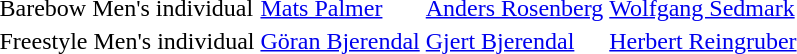<table>
<tr>
<td>Barebow Men's individual<br></td>
<td> <a href='#'>Mats Palmer</a></td>
<td> <a href='#'>Anders Rosenberg</a></td>
<td> <a href='#'>Wolfgang Sedmark</a></td>
</tr>
<tr>
<td>Freestyle Men's individual<br></td>
<td> <a href='#'>Göran Bjerendal</a></td>
<td> <a href='#'>Gjert Bjerendal</a></td>
<td> <a href='#'>Herbert Reingruber</a></td>
</tr>
</table>
